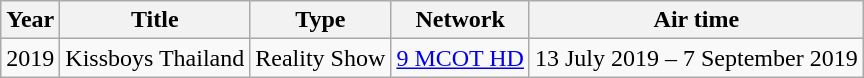<table class="wikitable plainrowheaders sortable">
<tr>
<th scope="col">Year</th>
<th scope="col">Title</th>
<th scope="col">Type</th>
<th scope="col">Network</th>
<th scope="col">Air time</th>
</tr>
<tr>
<td style="text-align: center;">2019</td>
<td>Kissboys Thailand</td>
<td>Reality Show</td>
<td style="text-align: center;"><a href='#'>9 MCOT HD</a><br></td>
<td>13 July 2019 – 7 September 2019</td>
</tr>
</table>
